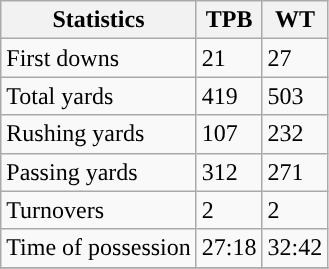<table class="wikitable">
<tr>
<th>Statistics</th>
<th>TPB</th>
<th>WT</th>
</tr>
<tr>
<td>First downs</td>
<td>21</td>
<td>27</td>
</tr>
<tr>
<td>Total yards</td>
<td>419</td>
<td>503</td>
</tr>
<tr>
<td>Rushing yards</td>
<td>107</td>
<td>232</td>
</tr>
<tr>
<td>Passing yards</td>
<td>312</td>
<td>271</td>
</tr>
<tr>
<td>Turnovers</td>
<td>2</td>
<td>2</td>
</tr>
<tr>
<td>Time of possession</td>
<td>27:18</td>
<td>32:42</td>
</tr>
<tr>
</tr>
</table>
